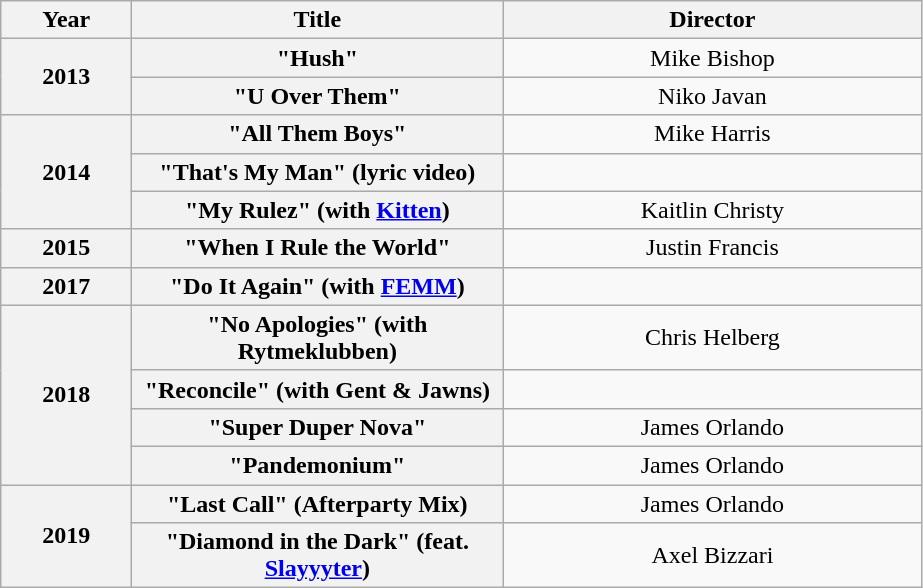<table class="wikitable plainrowheaders" style="text-align:center;">
<tr>
<th scope="col" style="width:5em;">Year</th>
<th scope="col" style="width:15em;">Title</th>
<th scope="col" style="width:17em;">Director</th>
</tr>
<tr>
<th rowspan="2">2013</th>
<th scope="row">"Hush"</th>
<td>Mike Bishop</td>
</tr>
<tr>
<th scope="row">"U Over Them"</th>
<td>Niko Javan</td>
</tr>
<tr>
<th rowspan="3">2014</th>
<th scope="row">"All Them Boys"</th>
<td>Mike Harris</td>
</tr>
<tr>
<th scope="row">"That's My Man" (lyric video)</th>
</tr>
<tr>
<th scope="row">"My Rulez" (with <a href='#'>Kitten</a>)</th>
<td>Kaitlin Christy</td>
</tr>
<tr>
<th>2015</th>
<th scope="row">"When I Rule the World"</th>
<td>Justin Francis</td>
</tr>
<tr>
<th>2017</th>
<th scope="row">"Do It Again" (with <a href='#'>FEMM</a>)</th>
<td></td>
</tr>
<tr>
<th rowspan="4">2018</th>
<th scope="row">"No Apologies" (with Rytmeklubben)</th>
<td>Chris Helberg</td>
</tr>
<tr>
<th scope="row">"Reconcile" (with Gent & Jawns)</th>
<td></td>
</tr>
<tr>
<th scope="row">"Super Duper Nova"</th>
<td>James Orlando</td>
</tr>
<tr>
<th scope="row">"Pandemonium"</th>
<td>James Orlando</td>
</tr>
<tr>
<th rowspan="2">2019</th>
<th scope="row">"Last Call" (Afterparty Mix)</th>
<td>James Orlando</td>
</tr>
<tr>
<th scope="row">"Diamond in the Dark" (feat. <a href='#'>Slayyyter</a>)</th>
<td>Axel Bizzari</td>
</tr>
</table>
